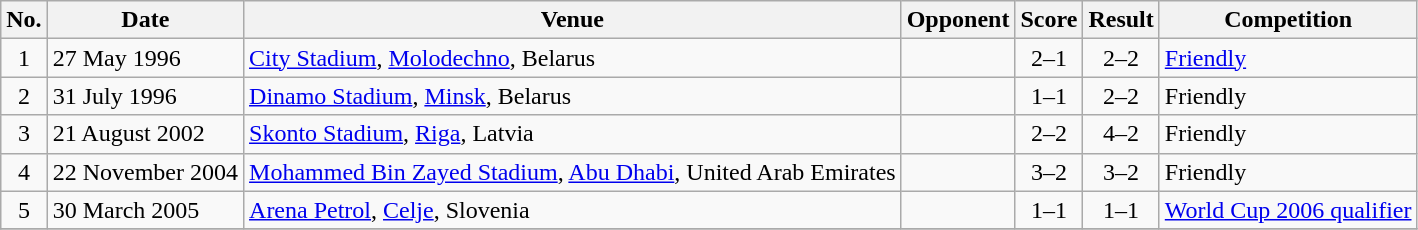<table class="wikitable sortable">
<tr>
<th scope="col">No.</th>
<th scope="col">Date</th>
<th scope="col">Venue</th>
<th scope="col">Opponent</th>
<th scope="col">Score</th>
<th scope="col">Result</th>
<th scope="col">Competition</th>
</tr>
<tr>
<td style="text-align:center">1</td>
<td>27 May 1996</td>
<td><a href='#'>City Stadium</a>, <a href='#'>Molodechno</a>, Belarus</td>
<td></td>
<td style="text-align:center">2–1</td>
<td style="text-align:center">2–2</td>
<td><a href='#'>Friendly</a></td>
</tr>
<tr>
<td style="text-align:center">2</td>
<td>31 July 1996</td>
<td><a href='#'>Dinamo Stadium</a>, <a href='#'>Minsk</a>, Belarus</td>
<td></td>
<td style="text-align:center">1–1</td>
<td style="text-align:center">2–2</td>
<td>Friendly</td>
</tr>
<tr>
<td style="text-align:center">3</td>
<td>21 August 2002</td>
<td><a href='#'>Skonto Stadium</a>, <a href='#'>Riga</a>, Latvia</td>
<td></td>
<td style="text-align:center">2–2</td>
<td style="text-align:center">4–2</td>
<td>Friendly</td>
</tr>
<tr>
<td style="text-align:center">4</td>
<td>22 November 2004</td>
<td><a href='#'>Mohammed Bin Zayed Stadium</a>, <a href='#'>Abu Dhabi</a>, United Arab Emirates</td>
<td></td>
<td style="text-align:center">3–2</td>
<td style="text-align:center">3–2</td>
<td>Friendly</td>
</tr>
<tr>
<td style="text-align:center">5</td>
<td>30 March 2005</td>
<td><a href='#'>Arena Petrol</a>, <a href='#'>Celje</a>, Slovenia</td>
<td></td>
<td style="text-align:center">1–1</td>
<td style="text-align:center">1–1</td>
<td><a href='#'>World Cup 2006 qualifier</a></td>
</tr>
<tr>
</tr>
</table>
